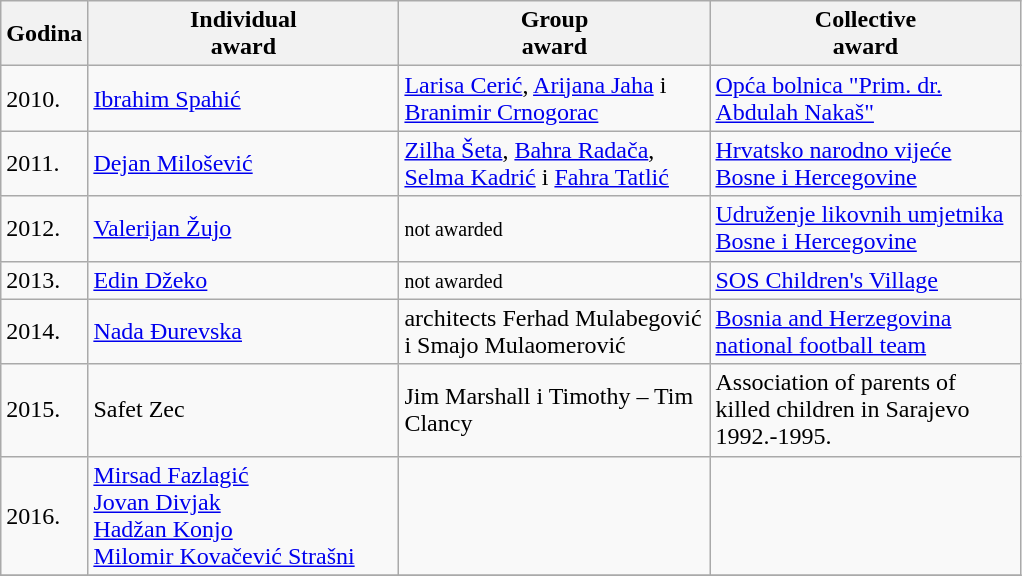<table class="wikitable">
<tr>
<th width="50">Godina</th>
<th width="200">Individual<br>award</th>
<th width="200">Group<br>award</th>
<th width="200">Collective<br>award</th>
</tr>
<tr>
<td>2010.</td>
<td><a href='#'>Ibrahim Spahić</a></td>
<td><a href='#'>Larisa Cerić</a>, <a href='#'>Arijana Jaha</a> i <a href='#'>Branimir Crnogorac</a></td>
<td><a href='#'>Opća bolnica "Prim. dr. Abdulah Nakaš"</a></td>
</tr>
<tr>
<td>2011.</td>
<td><a href='#'>Dejan Milošević</a></td>
<td><a href='#'>Zilha Šeta</a>, <a href='#'>Bahra Radača</a>, <a href='#'>Selma Kadrić</a> i <a href='#'>Fahra Tatlić</a></td>
<td><a href='#'>Hrvatsko narodno vijeće Bosne i Hercegovine</a></td>
</tr>
<tr>
<td>2012.</td>
<td><a href='#'>Valerijan Žujo</a></td>
<td><small> not awarded </small></td>
<td><a href='#'>Udruženje likovnih umjetnika Bosne i Hercegovine</a></td>
</tr>
<tr>
<td>2013.</td>
<td><a href='#'>Edin Džeko</a></td>
<td><small> not awarded </small></td>
<td><a href='#'>SOS Children's Village</a></td>
</tr>
<tr>
<td>2014.</td>
<td><a href='#'>Nada Đurevska</a></td>
<td>architects Ferhad Mulabegović i Smajo Mulaomerović</td>
<td><a href='#'>Bosnia and Herzegovina national football team</a></td>
</tr>
<tr>
<td>2015.</td>
<td>Safet Zec</td>
<td>Jim Marshall i Timothy – Tim Clancy</td>
<td>Association of parents of killed children in Sarajevo 1992.-1995.</td>
</tr>
<tr>
<td>2016.</td>
<td><a href='#'>Mirsad Fazlagić</a><br> <a href='#'>Jovan Divjak</a><br> <a href='#'>Hadžan Konjo</a><br> <a href='#'>Milomir Kovačević Strašni</a></td>
<td></td>
<td></td>
</tr>
<tr>
</tr>
</table>
